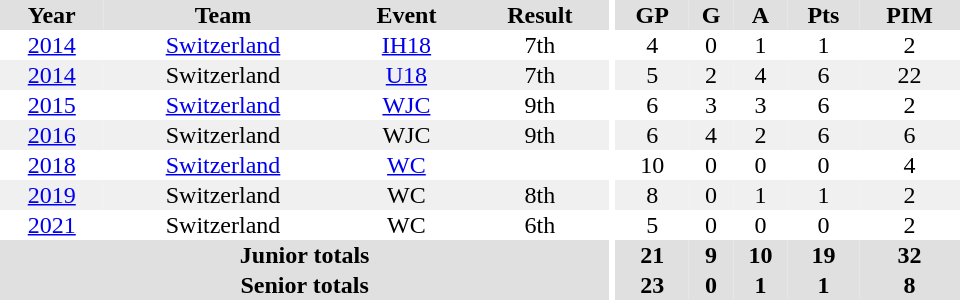<table border="0" cellpadding="1" cellspacing="0" ID="Table3" style="text-align:center; width:40em">
<tr ALIGN="center" bgcolor="#e0e0e0">
<th>Year</th>
<th>Team</th>
<th>Event</th>
<th>Result</th>
<th rowspan="99" bgcolor="#ffffff"></th>
<th>GP</th>
<th>G</th>
<th>A</th>
<th>Pts</th>
<th>PIM</th>
</tr>
<tr>
<td><a href='#'>2014</a></td>
<td><a href='#'>Switzerland</a></td>
<td><a href='#'>IH18</a></td>
<td>7th</td>
<td>4</td>
<td>0</td>
<td>1</td>
<td>1</td>
<td>2</td>
</tr>
<tr bgcolor="#f0f0f0">
<td><a href='#'>2014</a></td>
<td>Switzerland</td>
<td><a href='#'>U18</a></td>
<td>7th</td>
<td>5</td>
<td>2</td>
<td>4</td>
<td>6</td>
<td>22</td>
</tr>
<tr>
<td><a href='#'>2015</a></td>
<td><a href='#'>Switzerland</a></td>
<td><a href='#'>WJC</a></td>
<td>9th</td>
<td>6</td>
<td>3</td>
<td>3</td>
<td>6</td>
<td>2</td>
</tr>
<tr bgcolor="#f0f0f0">
<td><a href='#'>2016</a></td>
<td>Switzerland</td>
<td>WJC</td>
<td>9th</td>
<td>6</td>
<td>4</td>
<td>2</td>
<td>6</td>
<td>6</td>
</tr>
<tr>
<td><a href='#'>2018</a></td>
<td><a href='#'>Switzerland</a></td>
<td><a href='#'>WC</a></td>
<td></td>
<td>10</td>
<td>0</td>
<td>0</td>
<td>0</td>
<td>4</td>
</tr>
<tr bgcolor="#f0f0f0">
<td><a href='#'>2019</a></td>
<td>Switzerland</td>
<td>WC</td>
<td>8th</td>
<td>8</td>
<td>0</td>
<td>1</td>
<td>1</td>
<td>2</td>
</tr>
<tr>
<td><a href='#'>2021</a></td>
<td>Switzerland</td>
<td>WC</td>
<td>6th</td>
<td>5</td>
<td>0</td>
<td>0</td>
<td>0</td>
<td>2</td>
</tr>
<tr bgcolor="#e0e0e0">
<th colspan="4">Junior totals</th>
<th>21</th>
<th>9</th>
<th>10</th>
<th>19</th>
<th>32</th>
</tr>
<tr bgcolor="#e0e0e0">
<th colspan="4">Senior totals</th>
<th>23</th>
<th>0</th>
<th>1</th>
<th>1</th>
<th>8</th>
</tr>
</table>
